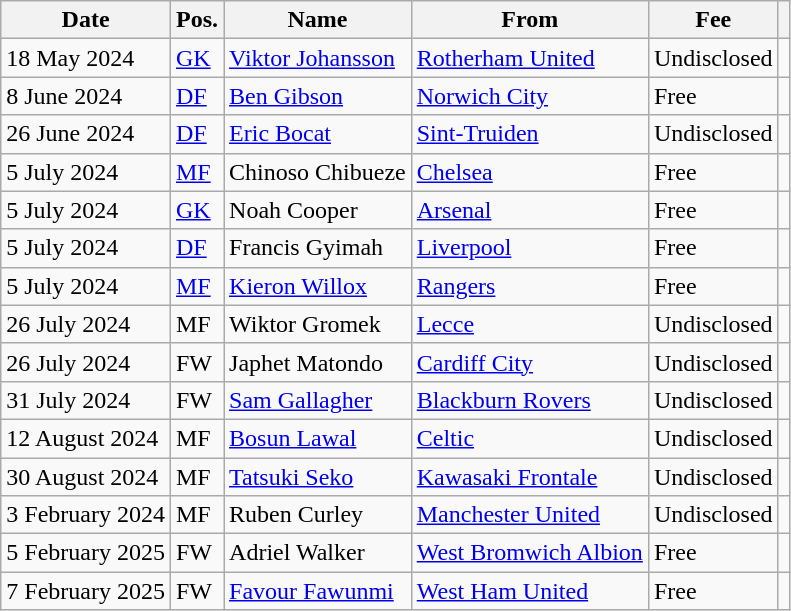<table class="wikitable">
<tr>
<th>Date</th>
<th>Pos.</th>
<th>Name</th>
<th>From</th>
<th>Fee</th>
<th></th>
</tr>
<tr>
<td>18 May 2024</td>
<td><a href='#'>GK</a></td>
<td> <a href='#'>Viktor Johansson</a></td>
<td> <a href='#'>Rotherham United</a></td>
<td>Undisclosed</td>
<td></td>
</tr>
<tr>
<td>8 June 2024</td>
<td><a href='#'>DF</a></td>
<td> <a href='#'>Ben Gibson</a></td>
<td> <a href='#'>Norwich City</a></td>
<td>Free</td>
<td></td>
</tr>
<tr>
<td>26 June 2024</td>
<td><a href='#'>DF</a></td>
<td> <a href='#'>Eric Bocat</a></td>
<td> <a href='#'>Sint-Truiden</a></td>
<td>Undisclosed</td>
<td></td>
</tr>
<tr>
<td>5 July 2024</td>
<td><a href='#'>MF</a></td>
<td> Chinoso Chibueze</td>
<td> <a href='#'>Chelsea</a></td>
<td>Free</td>
<td></td>
</tr>
<tr>
<td>5 July 2024</td>
<td><a href='#'>GK</a></td>
<td> Noah Cooper</td>
<td> <a href='#'>Arsenal</a></td>
<td>Free</td>
<td></td>
</tr>
<tr>
<td>5 July 2024</td>
<td><a href='#'>DF</a></td>
<td> Francis Gyimah</td>
<td> <a href='#'>Liverpool</a></td>
<td>Free</td>
<td></td>
</tr>
<tr>
<td>5 July 2024</td>
<td><a href='#'>MF</a></td>
<td> <a href='#'>Kieron Willox</a></td>
<td> <a href='#'>Rangers</a></td>
<td>Free</td>
<td></td>
</tr>
<tr>
<td>26 July 2024</td>
<td>MF</td>
<td> Wiktor Gromek</td>
<td> <a href='#'>Lecce</a></td>
<td>Undisclosed</td>
<td></td>
</tr>
<tr>
<td>26 July 2024</td>
<td>FW</td>
<td> Japhet Matondo</td>
<td> <a href='#'>Cardiff City</a></td>
<td>Undisclosed</td>
<td></td>
</tr>
<tr>
<td>31 July 2024</td>
<td>FW</td>
<td> <a href='#'>Sam Gallagher</a></td>
<td> <a href='#'>Blackburn Rovers</a></td>
<td>Undisclosed</td>
<td></td>
</tr>
<tr>
<td>12 August 2024</td>
<td>MF</td>
<td> <a href='#'>Bosun Lawal</a></td>
<td> <a href='#'>Celtic</a></td>
<td>Undisclosed</td>
<td></td>
</tr>
<tr>
<td>30 August 2024</td>
<td>MF</td>
<td> <a href='#'>Tatsuki Seko</a></td>
<td> <a href='#'>Kawasaki Frontale</a></td>
<td>Undisclosed</td>
<td></td>
</tr>
<tr>
<td>3 February 2024</td>
<td>MF</td>
<td> Ruben Curley</td>
<td> <a href='#'>Manchester United</a></td>
<td>Undisclosed</td>
<td></td>
</tr>
<tr>
<td>5 February 2025</td>
<td>FW</td>
<td> Adriel Walker</td>
<td> <a href='#'>West Bromwich Albion</a></td>
<td>Free</td>
<td></td>
</tr>
<tr>
<td>7 February 2025</td>
<td>FW</td>
<td> <a href='#'>Favour Fawunmi</a></td>
<td> <a href='#'>West Ham United</a></td>
<td>Free</td>
<td></td>
</tr>
</table>
